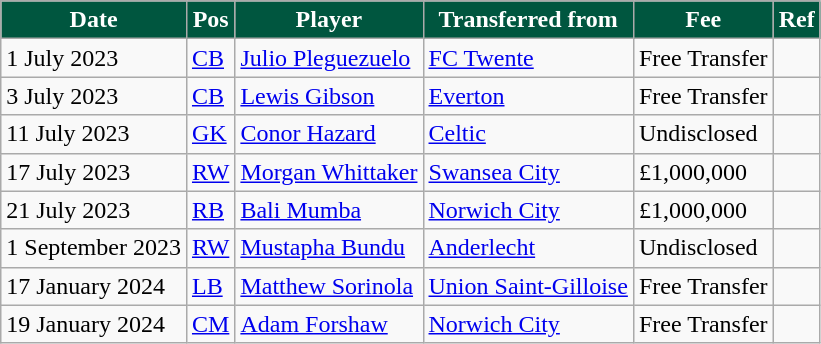<table class="wikitable plainrowheaders sortable">
<tr>
<th style="background:#00563F;color:#FFFFFF;">Date</th>
<th style="background:#00563F;color:#FFFFFF;">Pos</th>
<th style="background:#00563F;color:#FFFFFF;">Player</th>
<th style="background:#00563F;color:#FFFFFF;">Transferred from</th>
<th style="background:#00563F;color:#FFFFFF;">Fee</th>
<th style="background:#00563F;color:#FFFFFF;">Ref</th>
</tr>
<tr>
<td>1 July 2023</td>
<td><a href='#'>CB</a></td>
<td> <a href='#'>Julio Pleguezuelo</a></td>
<td> <a href='#'>FC Twente</a></td>
<td>Free Transfer</td>
<td></td>
</tr>
<tr>
<td>3 July 2023</td>
<td><a href='#'>CB</a></td>
<td> <a href='#'>Lewis Gibson</a></td>
<td> <a href='#'>Everton</a></td>
<td>Free Transfer</td>
<td></td>
</tr>
<tr>
<td>11 July 2023</td>
<td><a href='#'>GK</a></td>
<td> <a href='#'>Conor Hazard</a></td>
<td> <a href='#'>Celtic</a></td>
<td>Undisclosed</td>
<td></td>
</tr>
<tr>
<td>17 July 2023</td>
<td><a href='#'>RW</a></td>
<td> <a href='#'>Morgan Whittaker</a></td>
<td> <a href='#'>Swansea City</a></td>
<td>£1,000,000</td>
<td></td>
</tr>
<tr>
<td>21 July 2023</td>
<td><a href='#'>RB</a></td>
<td> <a href='#'>Bali Mumba</a></td>
<td> <a href='#'>Norwich City</a></td>
<td>£1,000,000</td>
<td></td>
</tr>
<tr>
<td>1 September 2023</td>
<td><a href='#'>RW</a></td>
<td> <a href='#'>Mustapha Bundu</a></td>
<td> <a href='#'>Anderlecht</a></td>
<td>Undisclosed</td>
<td></td>
</tr>
<tr>
<td>17 January 2024</td>
<td><a href='#'>LB</a></td>
<td> <a href='#'>Matthew Sorinola</a></td>
<td> <a href='#'>Union Saint-Gilloise</a></td>
<td>Free Transfer</td>
<td></td>
</tr>
<tr>
<td>19 January 2024</td>
<td><a href='#'>CM</a></td>
<td> <a href='#'>Adam Forshaw</a></td>
<td> <a href='#'>Norwich City</a></td>
<td>Free Transfer</td>
<td></td>
</tr>
</table>
